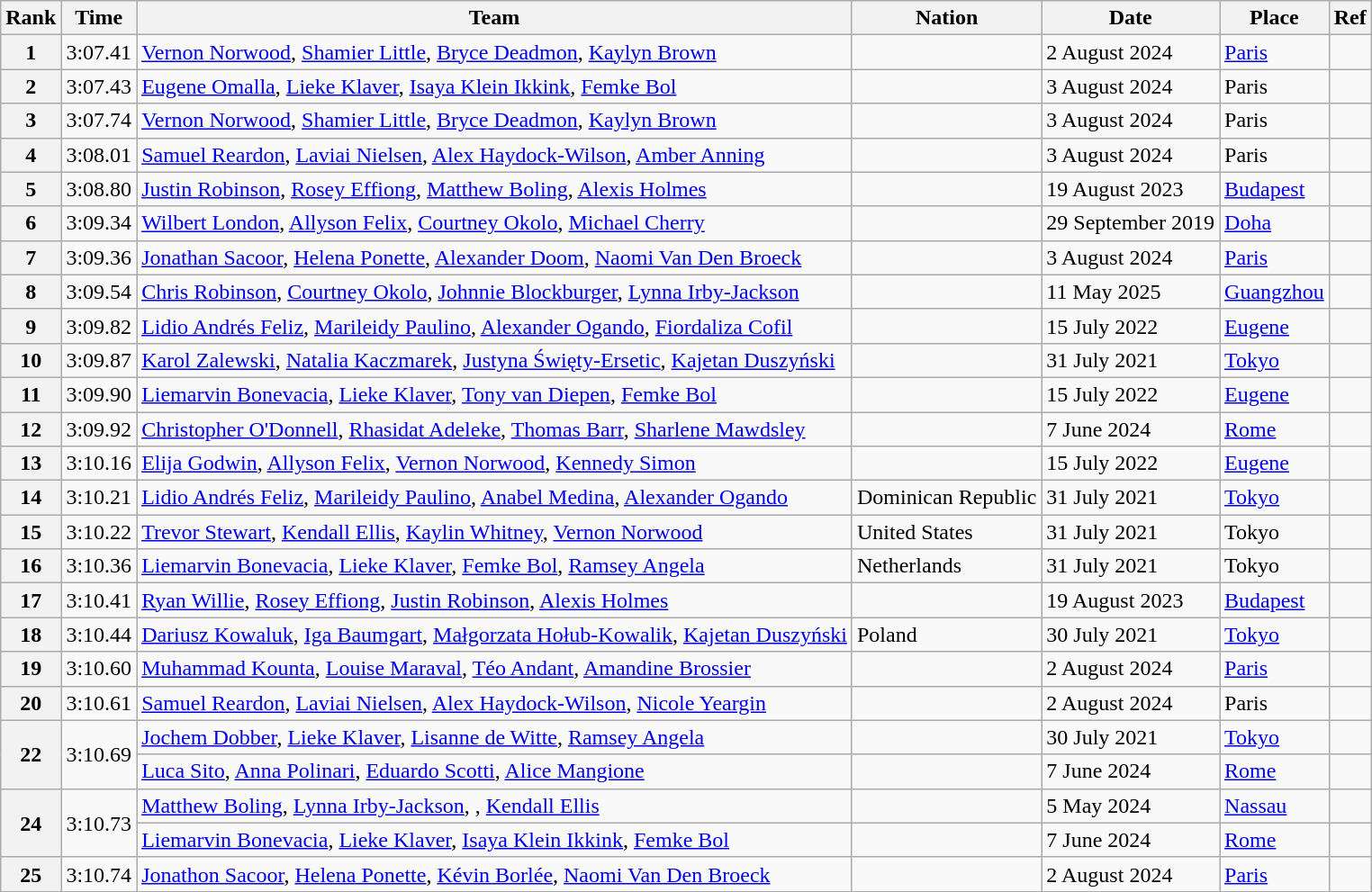<table class="wikitable">
<tr>
<th>Rank</th>
<th>Time</th>
<th>Team</th>
<th>Nation</th>
<th>Date</th>
<th>Place</th>
<th>Ref</th>
</tr>
<tr>
<th>1</th>
<td>3:07.41</td>
<td><a href='#'>Vernon Norwood</a>, <a href='#'>Shamier Little</a>, <a href='#'>Bryce Deadmon</a>, <a href='#'>Kaylyn Brown</a></td>
<td></td>
<td>2 August 2024</td>
<td><a href='#'>Paris</a></td>
<td></td>
</tr>
<tr>
<th>2</th>
<td>3:07.43</td>
<td><a href='#'>Eugene Omalla</a>, <a href='#'>Lieke Klaver</a>, <a href='#'>Isaya Klein Ikkink</a>, <a href='#'>Femke Bol</a></td>
<td></td>
<td>3 August 2024</td>
<td>Paris</td>
<td></td>
</tr>
<tr>
<th>3</th>
<td>3:07.74</td>
<td><a href='#'>Vernon Norwood</a>, <a href='#'>Shamier Little</a>, <a href='#'>Bryce Deadmon</a>, <a href='#'>Kaylyn Brown</a></td>
<td></td>
<td>3 August 2024</td>
<td>Paris</td>
<td></td>
</tr>
<tr>
<th>4</th>
<td>3:08.01</td>
<td><a href='#'>Samuel Reardon</a>, <a href='#'>Laviai Nielsen</a>, <a href='#'>Alex Haydock-Wilson</a>, <a href='#'>Amber Anning</a></td>
<td></td>
<td>3 August 2024</td>
<td>Paris</td>
<td></td>
</tr>
<tr>
<th>5</th>
<td>3:08.80</td>
<td><a href='#'>Justin Robinson</a>, <a href='#'>Rosey Effiong</a>, <a href='#'>Matthew Boling</a>, <a href='#'>Alexis Holmes</a></td>
<td></td>
<td>19 August 2023</td>
<td><a href='#'>Budapest</a></td>
<td></td>
</tr>
<tr>
<th>6</th>
<td>3:09.34</td>
<td><a href='#'>Wilbert London</a>, <a href='#'>Allyson Felix</a>, <a href='#'>Courtney Okolo</a>, <a href='#'>Michael Cherry</a></td>
<td></td>
<td>29 September 2019</td>
<td><a href='#'>Doha</a></td>
<td></td>
</tr>
<tr>
<th>7</th>
<td>3:09.36</td>
<td><a href='#'>Jonathan Sacoor</a>, <a href='#'>Helena Ponette</a>, <a href='#'>Alexander Doom</a>, <a href='#'>Naomi Van Den Broeck</a></td>
<td></td>
<td>3 August 2024</td>
<td><a href='#'>Paris</a></td>
<td></td>
</tr>
<tr>
<th>8</th>
<td>3:09.54</td>
<td><a href='#'>Chris Robinson</a>, <a href='#'>Courtney Okolo</a>, <a href='#'>Johnnie Blockburger</a>, <a href='#'>Lynna Irby-Jackson</a></td>
<td></td>
<td>11 May 2025</td>
<td><a href='#'>Guangzhou</a></td>
<td></td>
</tr>
<tr>
<th>9</th>
<td>3:09.82</td>
<td><a href='#'>Lidio Andrés Feliz</a>, <a href='#'>Marileidy Paulino</a>, <a href='#'>Alexander Ogando</a>, <a href='#'>Fiordaliza Cofil</a></td>
<td></td>
<td>15 July 2022</td>
<td><a href='#'>Eugene</a></td>
<td></td>
</tr>
<tr>
<th>10</th>
<td>3:09.87</td>
<td><a href='#'>Karol Zalewski</a>, <a href='#'>Natalia Kaczmarek</a>, <a href='#'>Justyna Święty-Ersetic</a>, <a href='#'>Kajetan Duszyński</a></td>
<td></td>
<td>31 July 2021</td>
<td><a href='#'>Tokyo</a></td>
<td></td>
</tr>
<tr>
<th>11</th>
<td>3:09.90</td>
<td><a href='#'>Liemarvin Bonevacia</a>, <a href='#'>Lieke Klaver</a>, <a href='#'>Tony van Diepen</a>, <a href='#'>Femke Bol</a></td>
<td></td>
<td>15 July 2022</td>
<td><a href='#'>Eugene</a></td>
<td></td>
</tr>
<tr>
<th>12</th>
<td>3:09.92</td>
<td><a href='#'>Christopher O'Donnell</a>, <a href='#'>Rhasidat Adeleke</a>, <a href='#'>Thomas Barr</a>, <a href='#'>Sharlene Mawdsley</a></td>
<td></td>
<td>7 June 2024</td>
<td><a href='#'>Rome</a></td>
<td></td>
</tr>
<tr>
<th>13</th>
<td>3:10.16</td>
<td><a href='#'>Elija Godwin</a>, <a href='#'>Allyson Felix</a>, <a href='#'>Vernon Norwood</a>, <a href='#'>Kennedy Simon</a></td>
<td></td>
<td>15 July 2022</td>
<td><a href='#'>Eugene</a></td>
<td></td>
</tr>
<tr>
<th>14</th>
<td>3:10.21</td>
<td><a href='#'>Lidio Andrés Feliz</a>, <a href='#'>Marileidy Paulino</a>, <a href='#'>Anabel Medina</a>, <a href='#'>Alexander Ogando</a></td>
<td> Dominican Republic</td>
<td>31 July 2021</td>
<td><a href='#'>Tokyo</a></td>
<td></td>
</tr>
<tr>
<th>15</th>
<td>3:10.22</td>
<td><a href='#'>Trevor Stewart</a>, <a href='#'>Kendall Ellis</a>, <a href='#'>Kaylin Whitney</a>, <a href='#'>Vernon Norwood</a></td>
<td> United States</td>
<td>31 July 2021</td>
<td>Tokyo</td>
<td></td>
</tr>
<tr>
<th>16</th>
<td>3:10.36</td>
<td><a href='#'>Liemarvin Bonevacia</a>, <a href='#'>Lieke Klaver</a>, <a href='#'>Femke Bol</a>, <a href='#'>Ramsey Angela</a></td>
<td> Netherlands</td>
<td>31 July 2021</td>
<td>Tokyo</td>
<td></td>
</tr>
<tr>
<th>17</th>
<td>3:10.41</td>
<td><a href='#'>Ryan Willie</a>, <a href='#'>Rosey Effiong</a>, <a href='#'>Justin Robinson</a>, <a href='#'>Alexis Holmes</a></td>
<td></td>
<td>19 August 2023</td>
<td><a href='#'>Budapest</a></td>
<td></td>
</tr>
<tr>
<th>18</th>
<td>3:10.44</td>
<td><a href='#'>Dariusz Kowaluk</a>, <a href='#'>Iga Baumgart</a>, <a href='#'>Małgorzata Hołub-Kowalik</a>, <a href='#'>Kajetan Duszyński</a></td>
<td> Poland</td>
<td>30 July 2021</td>
<td><a href='#'>Tokyo</a></td>
<td></td>
</tr>
<tr>
<th>19</th>
<td>3:10.60</td>
<td><a href='#'>Muhammad Kounta</a>, <a href='#'>Louise Maraval</a>, <a href='#'>Téo Andant</a>, <a href='#'>Amandine Brossier</a></td>
<td></td>
<td>2 August 2024</td>
<td><a href='#'>Paris</a></td>
<td></td>
</tr>
<tr>
<th>20</th>
<td>3:10.61</td>
<td><a href='#'>Samuel Reardon</a>, <a href='#'>Laviai Nielsen</a>, <a href='#'>Alex Haydock-Wilson</a>, <a href='#'>Nicole Yeargin</a></td>
<td></td>
<td>2 August 2024</td>
<td>Paris</td>
<td></td>
</tr>
<tr>
<th rowspan="2">22</th>
<td rowspan="2">3:10.69</td>
<td><a href='#'>Jochem Dobber</a>, <a href='#'>Lieke Klaver</a>, <a href='#'>Lisanne de Witte</a>, <a href='#'>Ramsey Angela</a></td>
<td></td>
<td>30 July 2021</td>
<td><a href='#'>Tokyo</a></td>
<td></td>
</tr>
<tr>
<td><a href='#'>Luca Sito</a>, <a href='#'>Anna Polinari</a>, <a href='#'>Eduardo Scotti</a>, <a href='#'>Alice Mangione</a></td>
<td></td>
<td>7 June 2024</td>
<td><a href='#'>Rome</a></td>
<td></td>
</tr>
<tr>
<th rowspan="2">24</th>
<td rowspan="2">3:10.73</td>
<td><a href='#'>Matthew Boling</a>, <a href='#'>Lynna Irby-Jackson</a>, , <a href='#'>Kendall Ellis</a></td>
<td></td>
<td>5 May 2024</td>
<td><a href='#'>Nassau</a></td>
<td></td>
</tr>
<tr>
<td><a href='#'>Liemarvin Bonevacia</a>, <a href='#'>Lieke Klaver</a>, <a href='#'>Isaya Klein Ikkink</a>, <a href='#'>Femke Bol</a></td>
<td></td>
<td>7 June 2024</td>
<td><a href='#'>Rome</a></td>
<td></td>
</tr>
<tr>
<th>25</th>
<td>3:10.74</td>
<td><a href='#'>Jonathon Sacoor</a>, <a href='#'>Helena Ponette</a>, <a href='#'>Kévin Borlée</a>, <a href='#'>Naomi Van Den Broeck</a></td>
<td></td>
<td>2 August 2024</td>
<td><a href='#'>Paris</a></td>
<td></td>
</tr>
</table>
